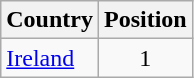<table class="wikitable sortable">
<tr>
<th>Country</th>
<th>Position</th>
</tr>
<tr>
<td><a href='#'>Ireland</a></td>
<td style="text-align:center;">1</td>
</tr>
</table>
